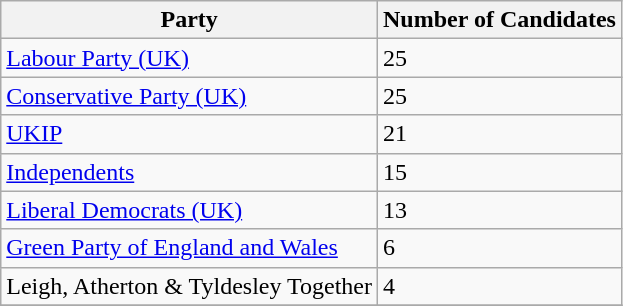<table class="wikitable sortable mw-collapsible">
<tr>
<th>Party</th>
<th>Number of Candidates</th>
</tr>
<tr>
<td><a href='#'>Labour Party (UK)</a></td>
<td>25</td>
</tr>
<tr>
<td><a href='#'>Conservative Party (UK)</a></td>
<td>25</td>
</tr>
<tr>
<td><a href='#'>UKIP</a></td>
<td>21</td>
</tr>
<tr>
<td><a href='#'>Independents</a></td>
<td>15</td>
</tr>
<tr>
<td><a href='#'>Liberal Democrats (UK)</a></td>
<td>13</td>
</tr>
<tr>
<td><a href='#'>Green Party of England and Wales</a></td>
<td>6</td>
</tr>
<tr>
<td>Leigh, Atherton & Tyldesley Together</td>
<td>4</td>
</tr>
<tr>
</tr>
</table>
